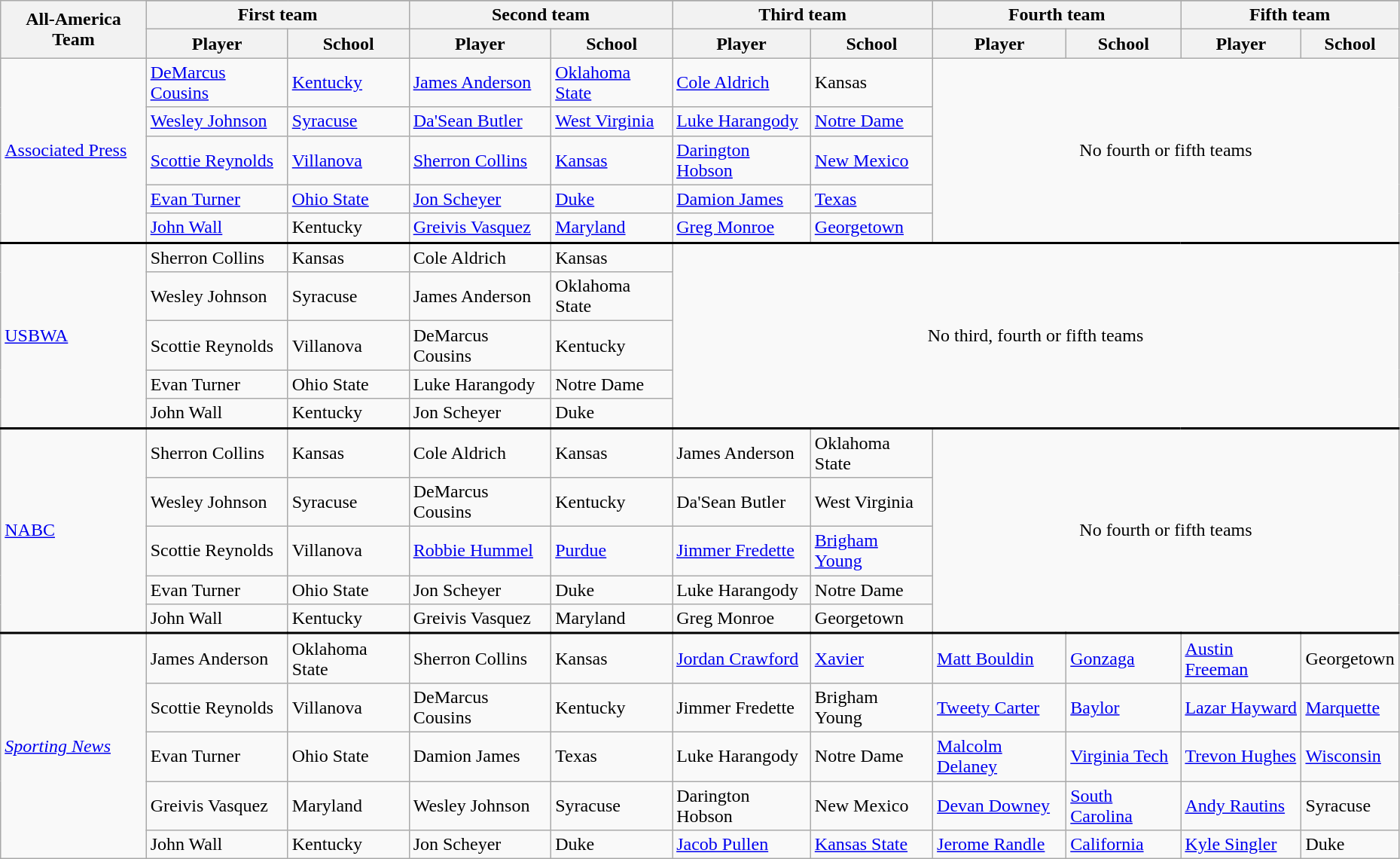<table class="wikitable" style="width:98%;">
<tr>
<th rowspan=3>All-America Team</th>
</tr>
<tr>
<th colspan=2>First team</th>
<th colspan=2>Second team</th>
<th colspan=2>Third team</th>
<th colspan=2>Fourth team</th>
<th colspan=2>Fifth team</th>
</tr>
<tr>
<th>Player</th>
<th>School</th>
<th>Player</th>
<th>School</th>
<th>Player</th>
<th>School</th>
<th>Player</th>
<th>School</th>
<th>Player</th>
<th>School</th>
</tr>
<tr>
<td rowspan=5><a href='#'>Associated Press</a></td>
<td><a href='#'>DeMarcus Cousins</a></td>
<td><a href='#'>Kentucky</a></td>
<td><a href='#'>James Anderson</a></td>
<td><a href='#'>Oklahoma State</a></td>
<td><a href='#'>Cole Aldrich</a></td>
<td>Kansas</td>
<td rowspan="5" colspan="4" style="text-align:center;">No fourth or fifth teams</td>
</tr>
<tr>
<td><a href='#'>Wesley Johnson</a></td>
<td><a href='#'>Syracuse</a></td>
<td><a href='#'>Da'Sean Butler</a></td>
<td><a href='#'>West Virginia</a></td>
<td><a href='#'>Luke Harangody</a></td>
<td><a href='#'>Notre Dame</a></td>
</tr>
<tr>
<td><a href='#'>Scottie Reynolds</a></td>
<td><a href='#'>Villanova</a></td>
<td><a href='#'>Sherron Collins</a></td>
<td><a href='#'>Kansas</a></td>
<td><a href='#'>Darington Hobson</a></td>
<td><a href='#'>New Mexico</a></td>
</tr>
<tr>
<td><a href='#'>Evan Turner</a></td>
<td><a href='#'>Ohio State</a></td>
<td><a href='#'>Jon Scheyer</a></td>
<td><a href='#'>Duke</a></td>
<td><a href='#'>Damion James</a></td>
<td><a href='#'>Texas</a></td>
</tr>
<tr>
<td><a href='#'>John Wall</a></td>
<td>Kentucky</td>
<td><a href='#'>Greivis Vasquez</a></td>
<td><a href='#'>Maryland</a></td>
<td><a href='#'>Greg Monroe</a></td>
<td><a href='#'>Georgetown</a></td>
</tr>
<tr style = "border-top:2px solid black;">
<td rowspan=5><a href='#'>USBWA</a></td>
<td>Sherron Collins</td>
<td>Kansas</td>
<td>Cole Aldrich</td>
<td>Kansas</td>
<td rowspan="5" colspan="6" style="text-align:center;">No third, fourth or fifth teams</td>
</tr>
<tr>
<td>Wesley Johnson</td>
<td>Syracuse</td>
<td>James Anderson</td>
<td>Oklahoma State</td>
</tr>
<tr>
<td>Scottie Reynolds</td>
<td>Villanova</td>
<td>DeMarcus Cousins</td>
<td>Kentucky</td>
</tr>
<tr>
<td>Evan Turner</td>
<td>Ohio State</td>
<td>Luke Harangody</td>
<td>Notre Dame</td>
</tr>
<tr>
<td>John Wall</td>
<td>Kentucky</td>
<td>Jon Scheyer</td>
<td>Duke</td>
</tr>
<tr style = "border-top:2px solid black;">
<td rowspan=5><a href='#'>NABC</a></td>
<td>Sherron Collins</td>
<td>Kansas</td>
<td>Cole Aldrich</td>
<td>Kansas</td>
<td>James Anderson</td>
<td>Oklahoma State</td>
<td rowspan="5" colspan="4" style="text-align:center;">No fourth or fifth teams</td>
</tr>
<tr>
<td>Wesley Johnson</td>
<td>Syracuse</td>
<td>DeMarcus Cousins</td>
<td>Kentucky</td>
<td>Da'Sean Butler</td>
<td>West Virginia</td>
</tr>
<tr>
<td>Scottie Reynolds</td>
<td>Villanova</td>
<td><a href='#'>Robbie Hummel</a></td>
<td><a href='#'>Purdue</a></td>
<td><a href='#'>Jimmer Fredette</a></td>
<td><a href='#'>Brigham Young</a></td>
</tr>
<tr>
<td>Evan Turner</td>
<td>Ohio State</td>
<td>Jon Scheyer</td>
<td>Duke</td>
<td>Luke Harangody</td>
<td>Notre Dame</td>
</tr>
<tr>
<td>John Wall</td>
<td>Kentucky</td>
<td>Greivis Vasquez</td>
<td>Maryland</td>
<td>Greg Monroe</td>
<td>Georgetown</td>
</tr>
<tr style = "border-top:2px solid black;">
<td rowspan=5><em><a href='#'>Sporting News</a></em></td>
<td>James Anderson</td>
<td>Oklahoma State</td>
<td>Sherron Collins</td>
<td>Kansas</td>
<td><a href='#'>Jordan Crawford</a></td>
<td><a href='#'>Xavier</a></td>
<td><a href='#'>Matt Bouldin</a></td>
<td><a href='#'>Gonzaga</a></td>
<td><a href='#'>Austin Freeman</a></td>
<td>Georgetown</td>
</tr>
<tr>
<td>Scottie Reynolds</td>
<td>Villanova</td>
<td>DeMarcus Cousins</td>
<td>Kentucky</td>
<td>Jimmer Fredette</td>
<td>Brigham Young</td>
<td><a href='#'>Tweety Carter</a></td>
<td><a href='#'>Baylor</a></td>
<td><a href='#'>Lazar Hayward</a></td>
<td><a href='#'>Marquette</a></td>
</tr>
<tr>
<td>Evan Turner</td>
<td>Ohio State</td>
<td>Damion James</td>
<td>Texas</td>
<td>Luke Harangody</td>
<td>Notre Dame</td>
<td><a href='#'>Malcolm Delaney</a></td>
<td><a href='#'>Virginia Tech</a></td>
<td><a href='#'>Trevon Hughes</a></td>
<td><a href='#'>Wisconsin</a></td>
</tr>
<tr>
<td>Greivis Vasquez</td>
<td>Maryland</td>
<td>Wesley Johnson</td>
<td>Syracuse</td>
<td>Darington Hobson</td>
<td>New Mexico</td>
<td><a href='#'>Devan Downey</a></td>
<td><a href='#'>South Carolina</a></td>
<td><a href='#'>Andy Rautins</a></td>
<td>Syracuse</td>
</tr>
<tr>
<td>John Wall</td>
<td>Kentucky</td>
<td>Jon Scheyer</td>
<td>Duke</td>
<td><a href='#'>Jacob Pullen</a></td>
<td><a href='#'>Kansas State</a></td>
<td><a href='#'>Jerome Randle</a></td>
<td><a href='#'>California</a></td>
<td><a href='#'>Kyle Singler</a></td>
<td>Duke</td>
</tr>
</table>
